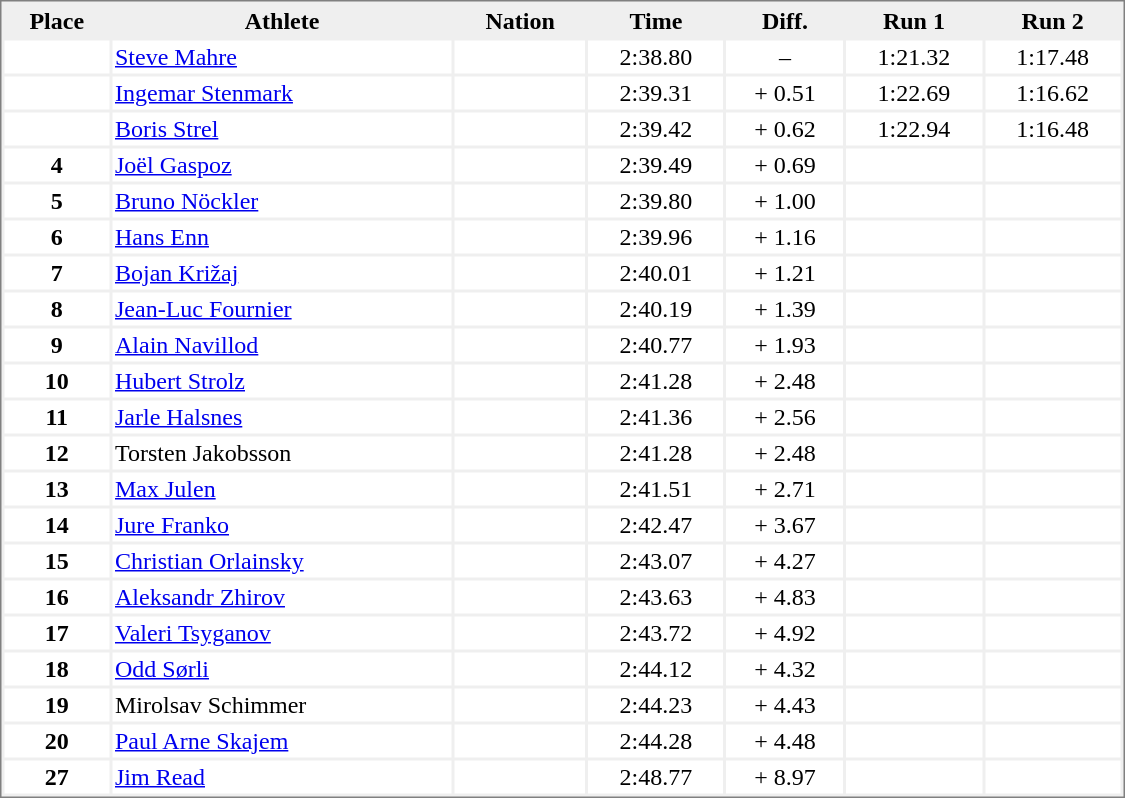<table style="border-style:solid;border-width:1px;border-color:#808080;background-color:#EFEFEF" cellspacing="2" cellpadding="2" width="750px">
<tr bgcolor="#EFEFEF">
<th>Place</th>
<th>Athlete</th>
<th>Nation</th>
<th>Time</th>
<th>Diff.</th>
<th>Run 1</th>
<th>Run 2</th>
</tr>
<tr align="center" valign="top" bgcolor="#FFFFFF">
<th></th>
<td align="left"><a href='#'>Steve Mahre</a></td>
<td align="left"></td>
<td>2:38.80</td>
<td>–</td>
<td>1:21.32</td>
<td>1:17.48</td>
</tr>
<tr align="center" valign="top" bgcolor="#FFFFFF">
<th></th>
<td align="left"><a href='#'>Ingemar Stenmark</a></td>
<td align="left"></td>
<td>2:39.31</td>
<td>+ 0.51</td>
<td>1:22.69</td>
<td>1:16.62</td>
</tr>
<tr align="center" valign="top" bgcolor="#FFFFFF">
<th></th>
<td align="left"><a href='#'>Boris Strel</a></td>
<td align="left"></td>
<td>2:39.42</td>
<td>+ 0.62</td>
<td>1:22.94</td>
<td>1:16.48</td>
</tr>
<tr align="center" valign="top" bgcolor="#FFFFFF">
<th>4</th>
<td align="left"><a href='#'>Joël Gaspoz</a></td>
<td align="left"></td>
<td>2:39.49</td>
<td>+ 0.69</td>
<td></td>
<td></td>
</tr>
<tr align="center" valign="top" bgcolor="#FFFFFF">
<th>5</th>
<td align="left"><a href='#'>Bruno Nöckler</a></td>
<td align="left"></td>
<td>2:39.80</td>
<td>+ 1.00</td>
<td></td>
<td></td>
</tr>
<tr align="center" valign="top" bgcolor="#FFFFFF">
<th>6</th>
<td align="left"><a href='#'>Hans Enn</a></td>
<td align="left"></td>
<td>2:39.96</td>
<td>+ 1.16</td>
<td></td>
<td></td>
</tr>
<tr align="center" valign="top" bgcolor="#FFFFFF">
<th>7</th>
<td align="left"><a href='#'>Bojan Križaj</a></td>
<td align="left"></td>
<td>2:40.01</td>
<td>+ 1.21</td>
<td></td>
<td></td>
</tr>
<tr align="center" valign="top" bgcolor="#FFFFFF">
<th>8</th>
<td align="left"><a href='#'>Jean-Luc Fournier</a></td>
<td align="left"></td>
<td>2:40.19</td>
<td>+ 1.39</td>
<td></td>
<td></td>
</tr>
<tr align="center" valign="top" bgcolor="#FFFFFF">
<th>9</th>
<td align="left"><a href='#'>Alain Navillod</a></td>
<td align="left"></td>
<td>2:40.77</td>
<td>+ 1.93</td>
<td></td>
<td></td>
</tr>
<tr align="center" valign="top" bgcolor="#FFFFFF">
<th>10</th>
<td align="left"><a href='#'>Hubert Strolz</a></td>
<td align="left"></td>
<td>2:41.28</td>
<td>+ 2.48</td>
<td></td>
<td></td>
</tr>
<tr align="center" valign="top" bgcolor="#FFFFFF">
<th>11</th>
<td align="left"><a href='#'>Jarle Halsnes</a></td>
<td align="left"></td>
<td>2:41.36</td>
<td>+ 2.56</td>
<td></td>
<td></td>
</tr>
<tr align="center" valign="top" bgcolor="#FFFFFF">
<th>12</th>
<td align="left">Torsten Jakobsson</td>
<td align="left"></td>
<td>2:41.28</td>
<td>+ 2.48</td>
<td></td>
<td></td>
</tr>
<tr align="center" valign="top" bgcolor="#FFFFFF">
<th>13</th>
<td align="left"><a href='#'>Max Julen</a></td>
<td align="left"></td>
<td>2:41.51</td>
<td>+ 2.71</td>
<td></td>
<td></td>
</tr>
<tr align="center" valign="top" bgcolor="#FFFFFF">
<th>14</th>
<td align="left"><a href='#'>Jure Franko</a></td>
<td align="left"></td>
<td>2:42.47</td>
<td>+ 3.67</td>
<td></td>
<td></td>
</tr>
<tr align="center" valign="top" bgcolor="#FFFFFF">
<th>15</th>
<td align="left"><a href='#'>Christian Orlainsky</a></td>
<td align="left"></td>
<td>2:43.07</td>
<td>+ 4.27</td>
<td></td>
<td></td>
</tr>
<tr align="center" valign="top" bgcolor="#FFFFFF">
<th>16</th>
<td align="left"><a href='#'>Aleksandr Zhirov</a></td>
<td align="left"></td>
<td>2:43.63</td>
<td>+ 4.83</td>
<td></td>
<td></td>
</tr>
<tr align="center" valign="top" bgcolor="#FFFFFF">
<th>17</th>
<td align="left"><a href='#'>Valeri Tsyganov</a></td>
<td align="left"></td>
<td>2:43.72</td>
<td>+ 4.92</td>
<td></td>
<td></td>
</tr>
<tr align="center" valign="top" bgcolor="#FFFFFF">
<th>18</th>
<td align="left"><a href='#'>Odd Sørli</a></td>
<td align="left"></td>
<td>2:44.12</td>
<td>+ 4.32</td>
<td></td>
<td></td>
</tr>
<tr align="center" valign="top" bgcolor="#FFFFFF">
<th>19</th>
<td align="left">Mirolsav Schimmer</td>
<td align="left"></td>
<td>2:44.23</td>
<td>+ 4.43</td>
<td></td>
<td></td>
</tr>
<tr align="center" valign="top" bgcolor="#FFFFFF">
<th>20</th>
<td align="left"><a href='#'>Paul Arne Skajem</a></td>
<td align="left"></td>
<td>2:44.28</td>
<td>+ 4.48</td>
<td></td>
<td></td>
</tr>
<tr align="center" valign="top" bgcolor="#FFFFFF">
<th>27</th>
<td align="left"><a href='#'>Jim Read</a></td>
<td align="left"></td>
<td>2:48.77</td>
<td>+ 8.97</td>
<td></td>
<td></td>
</tr>
</table>
